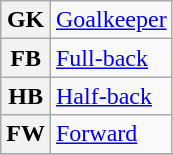<table class="wikitable sortable plainrowheaders">
<tr>
<th>GK</th>
<td colspan="3"><a href='#'>Goalkeeper</a></td>
</tr>
<tr>
<th>FB</th>
<td><a href='#'>Full-back</a></td>
</tr>
<tr>
<th>HB</th>
<td><a href='#'>Half-back</a></td>
</tr>
<tr>
<th>FW</th>
<td colspan="3"><a href='#'>Forward</a></td>
</tr>
<tr>
</tr>
</table>
